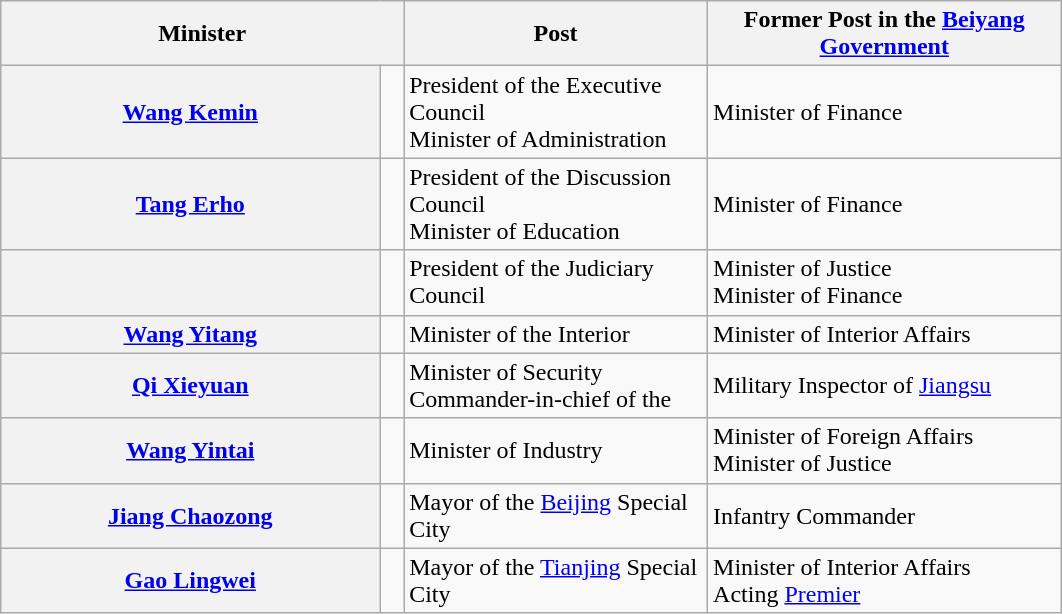<table class="wikitable" border="1" width="56%">
<tr>
<th colspan=2 width="38%">Minister</th>
<th>Post</th>
<th>Former Post in the <a href='#'>Beiyang Government</a></th>
</tr>
<tr>
<th><a href='#'>Wang Kemin</a></th>
<td></td>
<td>President of the Executive Council<br>Minister of Administration</td>
<td>Minister of Finance</td>
</tr>
<tr>
<th><a href='#'>Tang Erho</a></th>
<td></td>
<td>President of the Discussion Council<br>Minister of Education</td>
<td>Minister of Finance</td>
</tr>
<tr>
<th></th>
<td></td>
<td>President of the Judiciary Council</td>
<td>Minister of Justice<br>Minister of Finance</td>
</tr>
<tr>
<th><a href='#'>Wang Yitang</a></th>
<td></td>
<td>Minister of the Interior</td>
<td>Minister of Interior Affairs</td>
</tr>
<tr>
<th><a href='#'>Qi Xieyuan</a></th>
<td></td>
<td>Minister of Security<br>Commander-in-chief of the </td>
<td>Military Inspector of <a href='#'>Jiangsu</a></td>
</tr>
<tr>
<th><a href='#'>Wang Yintai</a></th>
<td></td>
<td>Minister of Industry</td>
<td>Minister of Foreign Affairs<br>Minister of Justice</td>
</tr>
<tr>
<th><a href='#'>Jiang Chaozong</a></th>
<td></td>
<td>Mayor of the <a href='#'>Beijing</a> Special City</td>
<td>Infantry Commander</td>
</tr>
<tr>
<th><a href='#'>Gao Lingwei</a></th>
<td></td>
<td>Mayor of the <a href='#'>Tianjing</a> Special City</td>
<td>Minister of Interior Affairs<br>Acting <a href='#'>Premier</a></td>
</tr>
</table>
